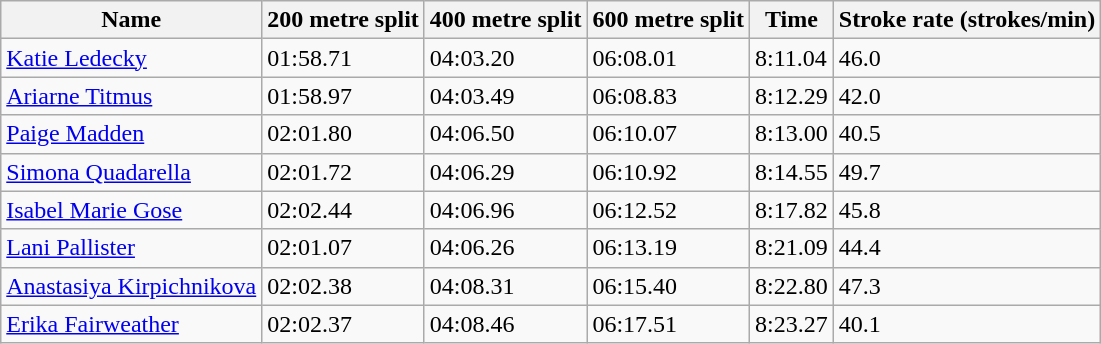<table class="wikitable sortable mw-collapsible">
<tr>
<th scope="col">Name</th>
<th scope="col">200 metre split</th>
<th scope="col">400 metre split</th>
<th scope="col">600 metre split</th>
<th scope="col">Time</th>
<th scope="col">Stroke rate (strokes/min)</th>
</tr>
<tr>
<td><a href='#'>Katie Ledecky</a></td>
<td>01:58.71</td>
<td>04:03.20</td>
<td>06:08.01</td>
<td>8:11.04</td>
<td>46.0</td>
</tr>
<tr>
<td><a href='#'>Ariarne Titmus</a></td>
<td>01:58.97</td>
<td>04:03.49</td>
<td>06:08.83</td>
<td>8:12.29</td>
<td>42.0</td>
</tr>
<tr>
<td><a href='#'>Paige Madden</a></td>
<td>02:01.80</td>
<td>04:06.50</td>
<td>06:10.07</td>
<td>8:13.00</td>
<td>40.5</td>
</tr>
<tr>
<td><a href='#'>Simona Quadarella</a></td>
<td>02:01.72</td>
<td>04:06.29</td>
<td>06:10.92</td>
<td>8:14.55</td>
<td>49.7</td>
</tr>
<tr>
<td><a href='#'>Isabel Marie Gose</a></td>
<td>02:02.44</td>
<td>04:06.96</td>
<td>06:12.52</td>
<td>8:17.82</td>
<td>45.8</td>
</tr>
<tr>
<td><a href='#'>Lani Pallister</a></td>
<td>02:01.07</td>
<td>04:06.26</td>
<td>06:13.19</td>
<td>8:21.09</td>
<td>44.4</td>
</tr>
<tr>
<td><a href='#'>Anastasiya Kirpichnikova</a></td>
<td>02:02.38</td>
<td>04:08.31</td>
<td>06:15.40</td>
<td>8:22.80</td>
<td>47.3</td>
</tr>
<tr>
<td><a href='#'>Erika Fairweather</a></td>
<td>02:02.37</td>
<td>04:08.46</td>
<td>06:17.51</td>
<td>8:23.27</td>
<td>40.1</td>
</tr>
</table>
